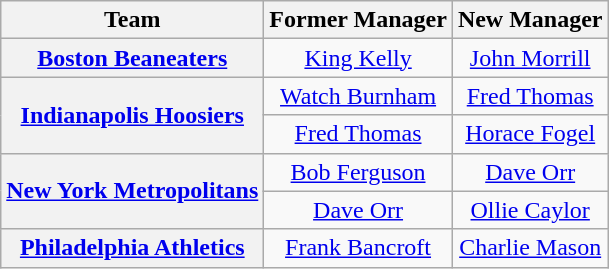<table class="wikitable plainrowheaders" style="text-align:center;">
<tr>
<th scope="col">Team</th>
<th scope="col">Former Manager</th>
<th scope="col">New Manager</th>
</tr>
<tr>
<th scope="row" style="text-align:center;"><a href='#'>Boston Beaneaters</a></th>
<td><a href='#'>King Kelly</a></td>
<td><a href='#'>John Morrill</a></td>
</tr>
<tr>
<th rowspan="2" scope="row" style="text-align:center;"><a href='#'>Indianapolis Hoosiers</a></th>
<td><a href='#'>Watch Burnham</a></td>
<td><a href='#'>Fred Thomas</a></td>
</tr>
<tr>
<td><a href='#'>Fred Thomas</a></td>
<td><a href='#'>Horace Fogel</a></td>
</tr>
<tr>
<th rowspan="2" scope="row" style="text-align:center;"><a href='#'>New York Metropolitans</a></th>
<td><a href='#'>Bob Ferguson</a></td>
<td><a href='#'>Dave Orr</a></td>
</tr>
<tr>
<td><a href='#'>Dave Orr</a></td>
<td><a href='#'>Ollie Caylor</a></td>
</tr>
<tr>
<th scope="row" style="text-align:center;"><a href='#'>Philadelphia Athletics</a></th>
<td><a href='#'>Frank Bancroft</a></td>
<td><a href='#'>Charlie Mason</a></td>
</tr>
</table>
